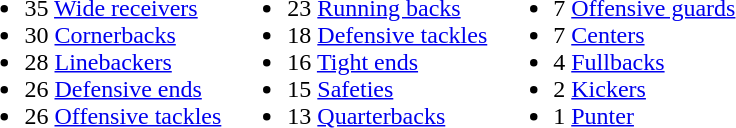<table>
<tr>
<td><br><ul><li>35 <a href='#'>Wide receivers</a></li><li>30 <a href='#'>Cornerbacks</a></li><li>28 <a href='#'>Linebackers</a></li><li>26 <a href='#'>Defensive ends</a></li><li>26 <a href='#'>Offensive tackles</a></li></ul></td>
<td><br><ul><li>23 <a href='#'>Running backs</a></li><li>18 <a href='#'>Defensive tackles</a></li><li>16 <a href='#'>Tight ends</a></li><li>15 <a href='#'>Safeties</a></li><li>13 <a href='#'>Quarterbacks</a></li></ul></td>
<td><br><ul><li>7 <a href='#'>Offensive guards</a></li><li>7 <a href='#'>Centers</a></li><li>4 <a href='#'>Fullbacks</a></li><li>2 <a href='#'>Kickers</a></li><li>1 <a href='#'>Punter</a></li></ul></td>
</tr>
</table>
